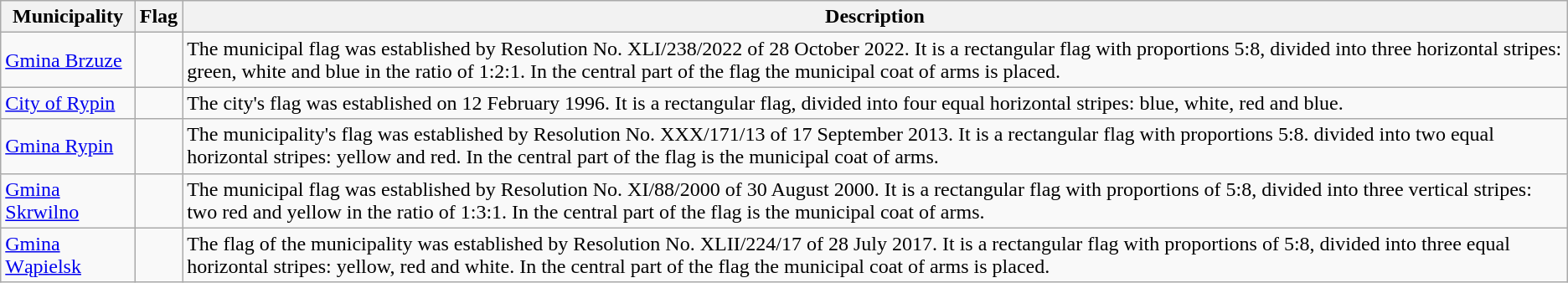<table class="wikitable" style="text-align: left">
<tr>
<th>Municipality</th>
<th>Flag</th>
<th>Description</th>
</tr>
<tr>
<td><a href='#'>Gmina Brzuze</a></td>
<td></td>
<td>The municipal flag was established by Resolution No. XLI/238/2022 of 28 October 2022. It is a rectangular flag with proportions 5:8, divided into three horizontal stripes: green, white and blue in the ratio of 1:2:1. In the central part of the flag the municipal coat of arms is placed.</td>
</tr>
<tr>
<td><a href='#'>City of Rypin</a></td>
<td></td>
<td>The city's flag was established on 12 February 1996. It is a rectangular flag, divided into four equal horizontal stripes: blue, white, red and blue.</td>
</tr>
<tr>
<td><a href='#'>Gmina Rypin</a></td>
<td></td>
<td>The municipality's flag was established by Resolution No. XXX/171/13 of 17 September 2013. It is a rectangular flag with proportions 5:8. divided into two equal horizontal stripes: yellow and red. In the central part of the flag is the municipal coat of arms.</td>
</tr>
<tr>
<td><a href='#'>Gmina Skrwilno</a></td>
<td></td>
<td>The municipal flag was established by Resolution No. XI/88/2000 of 30 August 2000. It is a rectangular flag with proportions of 5:8, divided into three vertical stripes: two red and yellow in the ratio of 1:3:1. In the central part of the flag is the municipal coat of arms.</td>
</tr>
<tr>
<td><a href='#'>Gmina Wąpielsk</a></td>
<td></td>
<td>The flag of the municipality was established by Resolution No. XLII/224/17 of 28 July 2017. It is a rectangular flag with proportions of 5:8, divided into three equal horizontal stripes: yellow, red and white. In the central part of the flag the municipal coat of arms is placed.</td>
</tr>
</table>
